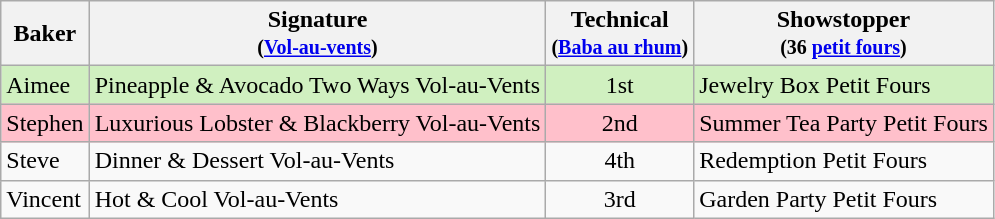<table class="wikitable" style="text-align:center;">
<tr>
<th>Baker</th>
<th>Signature<br><small>(<a href='#'>Vol-au-vents</a>)</small></th>
<th>Technical<br><small>(<a href='#'>Baba au rhum</a>)</small></th>
<th>Showstopper<br><small>(36 <a href='#'>petit fours</a>)</small></th>
</tr>
<tr style="background:#d0f0c0;">
<td align="left">Aimee</td>
<td align="left">Pineapple & Avocado Two Ways Vol-au-Vents</td>
<td>1st</td>
<td align="left">Jewelry Box Petit Fours</td>
</tr>
<tr bgcolor=pink>
<td align="left">Stephen</td>
<td align="left">Luxurious Lobster & Blackberry Vol-au-Vents</td>
<td>2nd</td>
<td align="left">Summer Tea Party Petit Fours</td>
</tr>
<tr>
<td align="left">Steve</td>
<td align="left">Dinner & Dessert Vol-au-Vents</td>
<td>4th</td>
<td align="left">Redemption Petit Fours</td>
</tr>
<tr>
<td align="left">Vincent</td>
<td align="left">Hot & Cool Vol-au-Vents</td>
<td>3rd</td>
<td align="left">Garden Party Petit Fours</td>
</tr>
</table>
